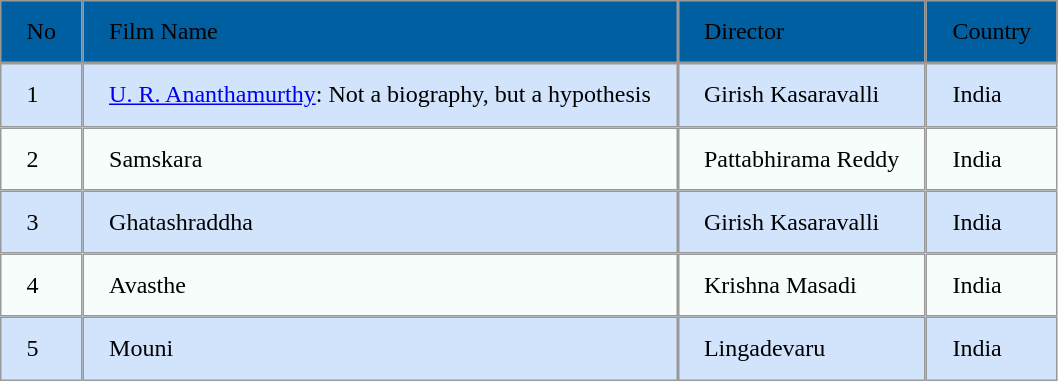<table style="border-spacing:0;">
<tr>
<td style="background-color:#005fa1;border:0.05pt solid #999999;padding-top:0.116in;padding-bottom:0.116in;padding-left:0.1743in;padding-right:0.1743in;"><div>No</div></td>
<td style="background-color:#005fa1;border:0.05pt solid #999999;padding-top:0.116in;padding-bottom:0.116in;padding-left:0.1743in;padding-right:0.1743in;">Film Name</td>
<td style="background-color:#005fa1;border:0.05pt solid #999999;padding-top:0.116in;padding-bottom:0.116in;padding-left:0.1743in;padding-right:0.1743in;">Director</td>
<td style="background-color:#005fa1;border:0.05pt solid #999999;padding-top:0.116in;padding-bottom:0.116in;padding-left:0.1743in;padding-right:0.1743in;">Country</td>
</tr>
<tr>
<td style="background-color:#d2e4fc;border:0.05pt solid #999999;padding-top:0.116in;padding-bottom:0.116in;padding-left:0.1743in;padding-right:0.1743in;"><div>1</div></td>
<td style="background-color:#d2e4fc;border:0.05pt solid #999999;padding-top:0.116in;padding-bottom:0.116in;padding-left:0.1743in;padding-right:0.1743in;"><a href='#'>U. R. Ananthamurthy</a>: Not a biography, but a hypothesis</td>
<td style="background-color:#d2e4fc;border:0.05pt solid #999999;padding-top:0.116in;padding-bottom:0.116in;padding-left:0.1743in;padding-right:0.1743in;">Girish Kasaravalli</td>
<td style="background-color:#d2e4fc;border:0.05pt solid #999999;padding-top:0.116in;padding-bottom:0.116in;padding-left:0.1743in;padding-right:0.1743in;">India</td>
</tr>
<tr>
<td style="background-color:#f7fdfa;border:0.05pt solid #999999;padding-top:0.116in;padding-bottom:0.116in;padding-left:0.1743in;padding-right:0.1743in;"><div>2</div></td>
<td style="background-color:#f7fdfa;border:0.05pt solid #999999;padding-top:0.116in;padding-bottom:0.116in;padding-left:0.1743in;padding-right:0.1743in;">Samskara</td>
<td style="background-color:#f7fdfa;border:0.05pt solid #999999;padding-top:0.116in;padding-bottom:0.116in;padding-left:0.1743in;padding-right:0.1743in;">Pattabhirama Reddy</td>
<td style="background-color:#f7fdfa;border:0.05pt solid #999999;padding-top:0.116in;padding-bottom:0.116in;padding-left:0.1743in;padding-right:0.1743in;">India</td>
</tr>
<tr>
<td style="background-color:#d2e4fc;border:0.05pt solid #999999;padding-top:0.116in;padding-bottom:0.116in;padding-left:0.1743in;padding-right:0.1743in;"><div>3</div></td>
<td style="background-color:#d2e4fc;border:0.05pt solid #999999;padding-top:0.116in;padding-bottom:0.116in;padding-left:0.1743in;padding-right:0.1743in;">Ghatashraddha</td>
<td style="background-color:#d2e4fc;border:0.05pt solid #999999;padding-top:0.116in;padding-bottom:0.116in;padding-left:0.1743in;padding-right:0.1743in;">Girish Kasaravalli</td>
<td style="background-color:#d2e4fc;border:0.05pt solid #999999;padding-top:0.116in;padding-bottom:0.116in;padding-left:0.1743in;padding-right:0.1743in;">India</td>
</tr>
<tr>
<td style="background-color:#f7fdfa;border:0.05pt solid #999999;padding-top:0.116in;padding-bottom:0.116in;padding-left:0.1743in;padding-right:0.1743in;"><div>4</div></td>
<td style="background-color:#f7fdfa;border:0.05pt solid #999999;padding-top:0.116in;padding-bottom:0.116in;padding-left:0.1743in;padding-right:0.1743in;">Avasthe</td>
<td style="background-color:#f7fdfa;border:0.05pt solid #999999;padding-top:0.116in;padding-bottom:0.116in;padding-left:0.1743in;padding-right:0.1743in;">Krishna Masadi</td>
<td style="background-color:#f7fdfa;border:0.05pt solid #999999;padding-top:0.116in;padding-bottom:0.116in;padding-left:0.1743in;padding-right:0.1743in;">India</td>
</tr>
<tr>
<td style="background-color:#d2e4fc;border:0.05pt solid #999999;padding-top:0.116in;padding-bottom:0.116in;padding-left:0.1743in;padding-right:0.1743in;"><div>5</div></td>
<td style="background-color:#d2e4fc;border:0.05pt solid #999999;padding-top:0.116in;padding-bottom:0.116in;padding-left:0.1743in;padding-right:0.1743in;">Mouni</td>
<td style="background-color:#d2e4fc;border:0.05pt solid #999999;padding-top:0.116in;padding-bottom:0.116in;padding-left:0.1743in;padding-right:0.1743in;">Lingadevaru</td>
<td style="background-color:#d2e4fc;border:0.05pt solid #999999;padding-top:0.116in;padding-bottom:0.116in;padding-left:0.1743in;padding-right:0.1743in;">India</td>
</tr>
</table>
